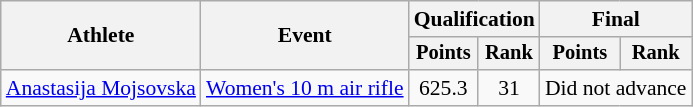<table class="wikitable" style="font-size:90%">
<tr>
<th rowspan="2">Athlete</th>
<th rowspan="2">Event</th>
<th colspan=2>Qualification</th>
<th colspan=2>Final</th>
</tr>
<tr style="font-size:95%">
<th>Points</th>
<th>Rank</th>
<th>Points</th>
<th>Rank</th>
</tr>
<tr align=center>
<td align=left><a href='#'>Anastasija Mojsovska</a></td>
<td align=left><a href='#'>Women's 10 m air rifle</a></td>
<td>625.3</td>
<td>31</td>
<td colspan=2>Did not advance</td>
</tr>
</table>
